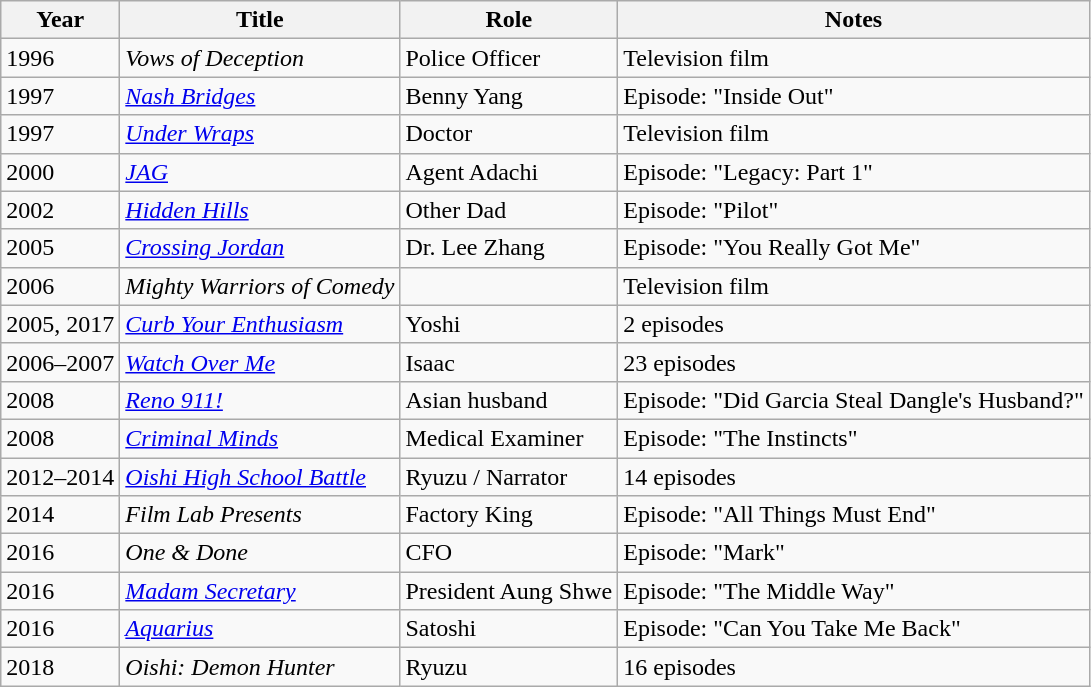<table class="wikitable sortable">
<tr>
<th>Year</th>
<th>Title</th>
<th>Role</th>
<th>Notes</th>
</tr>
<tr>
<td>1996</td>
<td><em>Vows of Deception</em></td>
<td>Police Officer</td>
<td>Television film</td>
</tr>
<tr>
<td>1997</td>
<td><em><a href='#'>Nash Bridges</a></em></td>
<td>Benny Yang</td>
<td>Episode: "Inside Out"</td>
</tr>
<tr>
<td>1997</td>
<td><a href='#'><em>Under Wraps</em></a></td>
<td>Doctor</td>
<td>Television film</td>
</tr>
<tr>
<td>2000</td>
<td><a href='#'><em>JAG</em></a></td>
<td>Agent Adachi</td>
<td>Episode: "Legacy: Part 1"</td>
</tr>
<tr>
<td>2002</td>
<td><em><a href='#'>Hidden Hills</a></em></td>
<td>Other Dad</td>
<td>Episode: "Pilot"</td>
</tr>
<tr>
<td>2005</td>
<td><em><a href='#'>Crossing Jordan</a></em></td>
<td>Dr. Lee Zhang</td>
<td>Episode: "You Really Got Me"</td>
</tr>
<tr>
<td>2006</td>
<td><em>Mighty Warriors of Comedy</em></td>
<td></td>
<td>Television film</td>
</tr>
<tr>
<td>2005, 2017</td>
<td><em><a href='#'>Curb Your Enthusiasm</a></em></td>
<td>Yoshi</td>
<td>2 episodes</td>
</tr>
<tr>
<td>2006–2007</td>
<td><em><a href='#'>Watch Over Me</a></em></td>
<td>Isaac</td>
<td>23 episodes</td>
</tr>
<tr>
<td>2008</td>
<td><em><a href='#'>Reno 911!</a></em></td>
<td>Asian husband</td>
<td>Episode: "Did Garcia Steal Dangle's Husband?"</td>
</tr>
<tr>
<td>2008</td>
<td><em><a href='#'>Criminal Minds</a></em></td>
<td>Medical Examiner</td>
<td>Episode: "The Instincts"</td>
</tr>
<tr>
<td>2012–2014</td>
<td><em><a href='#'>Oishi High School Battle</a></em></td>
<td>Ryuzu / Narrator</td>
<td>14 episodes</td>
</tr>
<tr>
<td>2014</td>
<td><em>Film Lab Presents</em></td>
<td>Factory King</td>
<td>Episode: "All Things Must End"</td>
</tr>
<tr>
<td>2016</td>
<td><em>One & Done</em></td>
<td>CFO</td>
<td>Episode: "Mark"</td>
</tr>
<tr>
<td>2016</td>
<td><a href='#'><em>Madam Secretary</em></a></td>
<td>President Aung Shwe</td>
<td>Episode: "The Middle Way"</td>
</tr>
<tr>
<td>2016</td>
<td><a href='#'><em>Aquarius</em></a></td>
<td>Satoshi</td>
<td>Episode: "Can You Take Me Back"</td>
</tr>
<tr>
<td>2018</td>
<td><em>Oishi: Demon Hunter</em></td>
<td>Ryuzu</td>
<td>16 episodes</td>
</tr>
</table>
